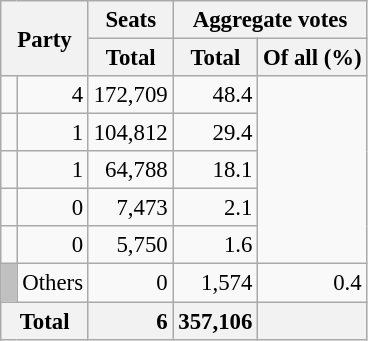<table class="wikitable" style="text-align:right; font-size:95%;">
<tr>
<th colspan="2" rowspan="2">Party</th>
<th>Seats</th>
<th colspan="2">Aggregate votes</th>
</tr>
<tr>
<th>Total</th>
<th>Total</th>
<th>Of all (%)</th>
</tr>
<tr>
<td></td>
<td>4</td>
<td>172,709</td>
<td>48.4</td>
</tr>
<tr>
<td></td>
<td>1</td>
<td>104,812</td>
<td>29.4</td>
</tr>
<tr>
<td></td>
<td>1</td>
<td>64,788</td>
<td>18.1</td>
</tr>
<tr>
<td></td>
<td>0</td>
<td>7,473</td>
<td>2.1</td>
</tr>
<tr>
<td></td>
<td>0</td>
<td>5,750</td>
<td>1.6</td>
</tr>
<tr>
<td style="background:silver;"> </td>
<td align=left>Others</td>
<td>0</td>
<td>1,574</td>
<td>0.4</td>
</tr>
<tr>
<th colspan="2" style="background:#f2f2f2"><strong>Total</strong></th>
<td style="background:#f2f2f2;"><strong>6</strong></td>
<td style="background:#f2f2f2;"><strong>357,106</strong></td>
<td style="background:#f2f2f2;"></td>
</tr>
</table>
